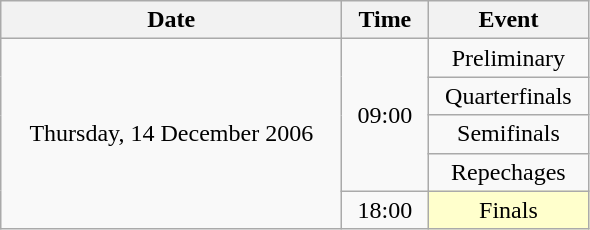<table class = "wikitable" style="text-align:center;">
<tr>
<th width=220>Date</th>
<th width=50>Time</th>
<th width=100>Event</th>
</tr>
<tr>
<td rowspan=5>Thursday, 14 December 2006</td>
<td rowspan=4>09:00</td>
<td>Preliminary</td>
</tr>
<tr>
<td>Quarterfinals</td>
</tr>
<tr>
<td>Semifinals</td>
</tr>
<tr>
<td>Repechages</td>
</tr>
<tr>
<td>18:00</td>
<td bgcolor=ffffcc>Finals</td>
</tr>
</table>
